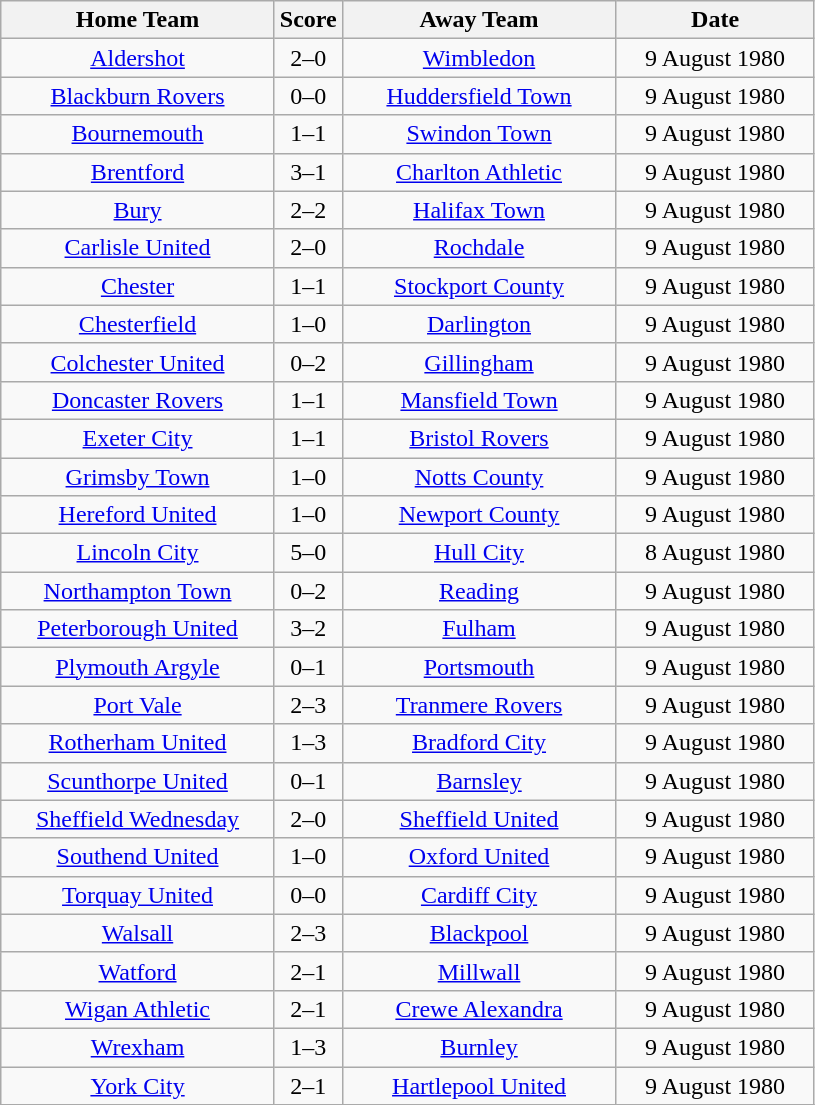<table class="wikitable" style="text-align:center;">
<tr>
<th width=175>Home Team</th>
<th width=20>Score</th>
<th width=175>Away Team</th>
<th width=125>Date</th>
</tr>
<tr>
<td><a href='#'>Aldershot</a></td>
<td>2–0</td>
<td><a href='#'>Wimbledon</a></td>
<td>9 August 1980</td>
</tr>
<tr>
<td><a href='#'>Blackburn Rovers</a></td>
<td>0–0</td>
<td><a href='#'>Huddersfield Town</a></td>
<td>9 August 1980</td>
</tr>
<tr>
<td><a href='#'>Bournemouth</a></td>
<td>1–1</td>
<td><a href='#'>Swindon Town</a></td>
<td>9 August 1980</td>
</tr>
<tr>
<td><a href='#'>Brentford</a></td>
<td>3–1</td>
<td><a href='#'>Charlton Athletic</a></td>
<td>9 August 1980</td>
</tr>
<tr>
<td><a href='#'>Bury</a></td>
<td>2–2</td>
<td><a href='#'>Halifax Town</a></td>
<td>9 August 1980</td>
</tr>
<tr>
<td><a href='#'>Carlisle United</a></td>
<td>2–0</td>
<td><a href='#'>Rochdale</a></td>
<td>9 August 1980</td>
</tr>
<tr>
<td><a href='#'>Chester</a></td>
<td>1–1</td>
<td><a href='#'>Stockport County</a></td>
<td>9 August 1980</td>
</tr>
<tr>
<td><a href='#'>Chesterfield</a></td>
<td>1–0</td>
<td><a href='#'>Darlington</a></td>
<td>9 August 1980</td>
</tr>
<tr>
<td><a href='#'>Colchester United</a></td>
<td>0–2</td>
<td><a href='#'>Gillingham</a></td>
<td>9 August 1980</td>
</tr>
<tr>
<td><a href='#'>Doncaster Rovers</a></td>
<td>1–1</td>
<td><a href='#'>Mansfield Town</a></td>
<td>9 August 1980</td>
</tr>
<tr>
<td><a href='#'>Exeter City</a></td>
<td>1–1</td>
<td><a href='#'>Bristol Rovers</a></td>
<td>9 August 1980</td>
</tr>
<tr>
<td><a href='#'>Grimsby Town</a></td>
<td>1–0</td>
<td><a href='#'>Notts County</a></td>
<td>9 August 1980</td>
</tr>
<tr>
<td><a href='#'>Hereford United</a></td>
<td>1–0</td>
<td><a href='#'>Newport County</a></td>
<td>9 August 1980</td>
</tr>
<tr>
<td><a href='#'>Lincoln City</a></td>
<td>5–0</td>
<td><a href='#'>Hull City</a></td>
<td>8 August 1980</td>
</tr>
<tr>
<td><a href='#'>Northampton Town</a></td>
<td>0–2</td>
<td><a href='#'>Reading</a></td>
<td>9 August 1980</td>
</tr>
<tr>
<td><a href='#'>Peterborough United</a></td>
<td>3–2</td>
<td><a href='#'>Fulham</a></td>
<td>9 August 1980</td>
</tr>
<tr>
<td><a href='#'>Plymouth Argyle</a></td>
<td>0–1</td>
<td><a href='#'>Portsmouth</a></td>
<td>9 August 1980</td>
</tr>
<tr>
<td><a href='#'>Port Vale</a></td>
<td>2–3</td>
<td><a href='#'>Tranmere Rovers</a></td>
<td>9 August 1980</td>
</tr>
<tr>
<td><a href='#'>Rotherham United</a></td>
<td>1–3</td>
<td><a href='#'>Bradford City</a></td>
<td>9 August 1980</td>
</tr>
<tr>
<td><a href='#'>Scunthorpe United</a></td>
<td>0–1</td>
<td><a href='#'>Barnsley</a></td>
<td>9 August 1980</td>
</tr>
<tr>
<td><a href='#'>Sheffield Wednesday</a></td>
<td>2–0</td>
<td><a href='#'>Sheffield United</a></td>
<td>9 August 1980</td>
</tr>
<tr>
<td><a href='#'>Southend United</a></td>
<td>1–0</td>
<td><a href='#'>Oxford United</a></td>
<td>9 August 1980</td>
</tr>
<tr>
<td><a href='#'>Torquay United</a></td>
<td>0–0</td>
<td><a href='#'>Cardiff City</a></td>
<td>9 August 1980</td>
</tr>
<tr>
<td><a href='#'>Walsall</a></td>
<td>2–3</td>
<td><a href='#'>Blackpool</a></td>
<td>9 August 1980</td>
</tr>
<tr>
<td><a href='#'>Watford</a></td>
<td>2–1</td>
<td><a href='#'>Millwall</a></td>
<td>9 August 1980</td>
</tr>
<tr>
<td><a href='#'>Wigan Athletic</a></td>
<td>2–1</td>
<td><a href='#'>Crewe Alexandra</a></td>
<td>9 August 1980</td>
</tr>
<tr>
<td><a href='#'>Wrexham</a></td>
<td>1–3</td>
<td><a href='#'>Burnley</a></td>
<td>9 August 1980</td>
</tr>
<tr>
<td><a href='#'>York City</a></td>
<td>2–1</td>
<td><a href='#'>Hartlepool United</a></td>
<td>9 August 1980</td>
</tr>
<tr>
</tr>
</table>
